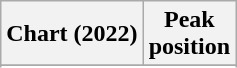<table class="wikitable sortable plainrowheaders">
<tr>
<th scope="col">Chart (2022)</th>
<th scope="col">Peak<br>position</th>
</tr>
<tr>
</tr>
<tr>
</tr>
<tr>
</tr>
<tr>
</tr>
<tr>
</tr>
<tr>
</tr>
</table>
